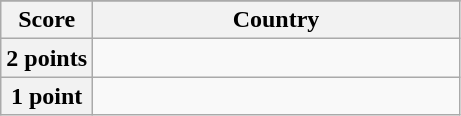<table class="wikitable">
<tr>
</tr>
<tr>
<th scope="col" width=20%>Score</th>
<th scope="col">Country</th>
</tr>
<tr>
<th scope="row">2 points</th>
<td></td>
</tr>
<tr>
<th scope="row">1 point</th>
<td></td>
</tr>
</table>
